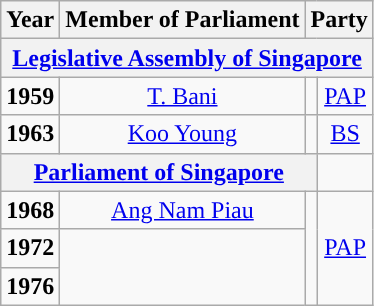<table class="wikitable" align="center" style="text-align:center">
<tr>
<th>Year</th>
<th>Member of Parliament</th>
<th colspan="2">Party</th>
</tr>
<tr>
<th colspan="4"><a href='#'>Legislative Assembly of Singapore</a></th>
</tr>
<tr>
<td><strong>1959</strong></td>
<td><a href='#'>T. Bani</a></td>
<td></td>
<td><a href='#'>PAP</a></td>
</tr>
<tr>
<td><strong>1963</strong></td>
<td><a href='#'>Koo Young</a></td>
<td bgcolor=></td>
<td><a href='#'>BS</a></td>
</tr>
<tr>
<th colspan="3"><a href='#'>Parliament of Singapore</a></th>
</tr>
<tr>
<td><strong>1968</strong></td>
<td><a href='#'>Ang Nam Piau</a></td>
<td rowspan="3"></td>
<td rowspan="3"><a href='#'>PAP</a></td>
</tr>
<tr>
<td><strong>1972</strong></td>
</tr>
<tr>
<td><strong>1976</strong></td>
</tr>
</table>
